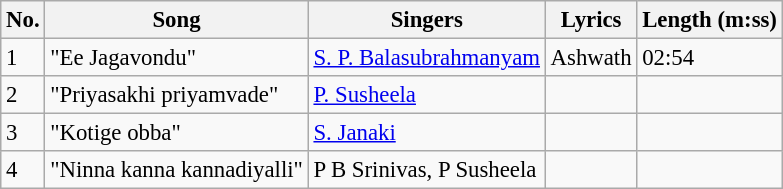<table class="wikitable" style="font-size:95%;">
<tr>
<th>No.</th>
<th>Song</th>
<th>Singers</th>
<th>Lyrics</th>
<th>Length (m:ss)</th>
</tr>
<tr>
<td>1</td>
<td>"Ee Jagavondu"</td>
<td><a href='#'>S. P. Balasubrahmanyam</a></td>
<td>Ashwath</td>
<td>02:54</td>
</tr>
<tr>
<td>2</td>
<td>"Priyasakhi priyamvade"</td>
<td><a href='#'>P. Susheela</a></td>
<td></td>
<td></td>
</tr>
<tr>
<td>3</td>
<td>"Kotige obba"</td>
<td><a href='#'>S. Janaki</a></td>
<td></td>
<td></td>
</tr>
<tr>
<td>4</td>
<td>"Ninna kanna kannadiyalli"</td>
<td>P B Srinivas, P Susheela</td>
<td></td>
<td></td>
</tr>
</table>
